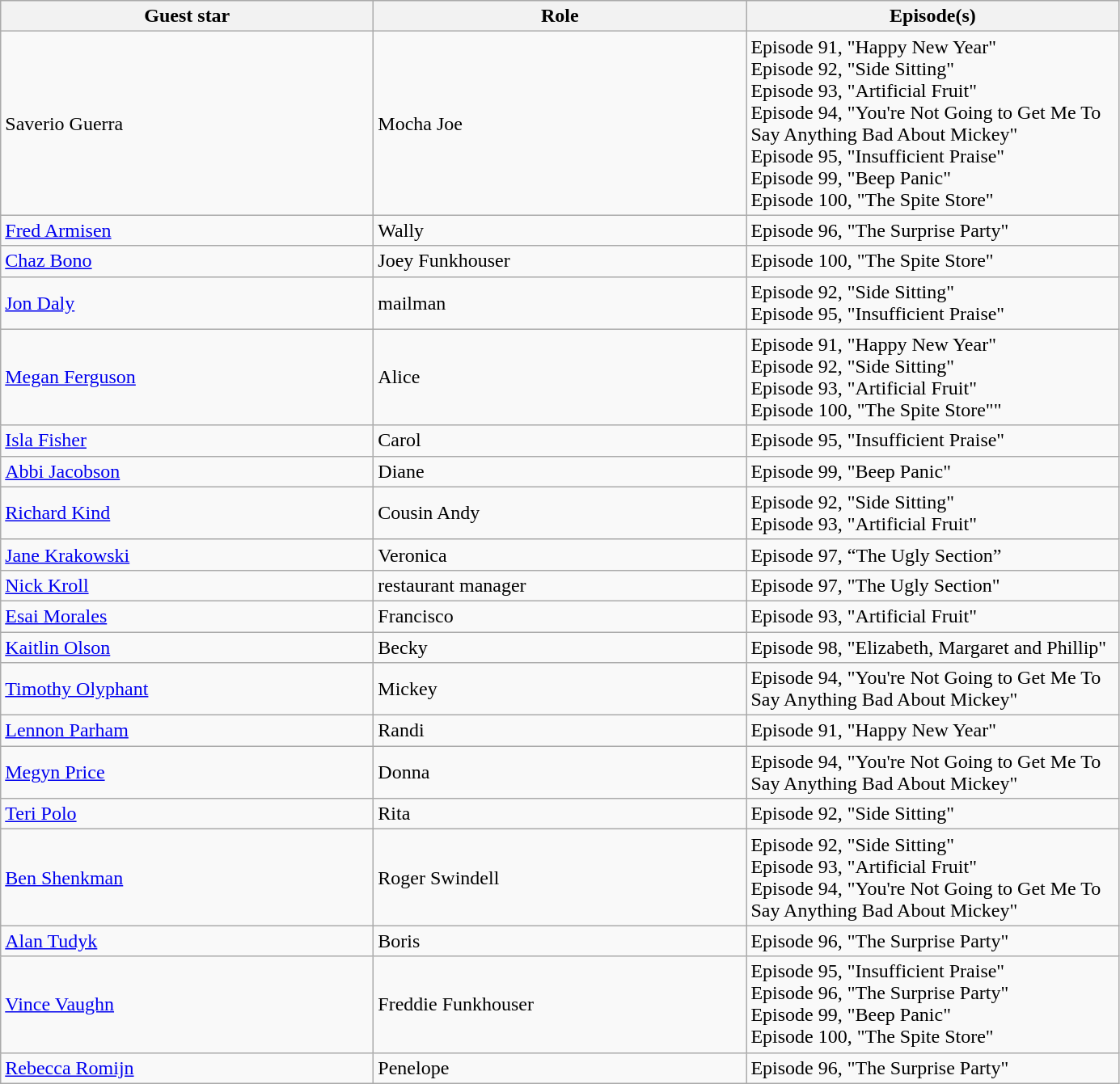<table class="wikitable">
<tr>
<th scope="col" style="width:300px;">Guest star</th>
<th scope="col" style="width:300px;">Role</th>
<th scope="col" style="width:300px;">Episode(s)</th>
</tr>
<tr>
<td>Saverio Guerra</td>
<td>Mocha Joe</td>
<td>Episode 91, "Happy New Year"<br>Episode 92, "Side Sitting"<br>Episode 93, "Artificial Fruit"<br>Episode 94, "You're Not Going to Get Me To Say Anything Bad About Mickey"<br>Episode 95, "Insufficient Praise"<br>Episode 99, "Beep Panic"<br>Episode 100, "The Spite Store"</td>
</tr>
<tr>
<td><a href='#'>Fred Armisen</a></td>
<td>Wally</td>
<td>Episode 96, "The Surprise Party"</td>
</tr>
<tr>
<td><a href='#'>Chaz Bono</a></td>
<td>Joey Funkhouser</td>
<td>Episode 100, "The Spite Store"</td>
</tr>
<tr>
<td><a href='#'>Jon Daly</a></td>
<td>mailman</td>
<td>Episode 92, "Side Sitting"<br>Episode 95, "Insufficient Praise"</td>
</tr>
<tr>
<td><a href='#'>Megan Ferguson</a></td>
<td>Alice</td>
<td>Episode 91, "Happy New Year"<br>Episode 92, "Side Sitting"<br>Episode 93, "Artificial Fruit"<br>Episode 100, "The Spite Store""</td>
</tr>
<tr>
<td><a href='#'>Isla Fisher</a></td>
<td>Carol</td>
<td>Episode 95, "Insufficient Praise"</td>
</tr>
<tr>
<td><a href='#'>Abbi Jacobson</a></td>
<td>Diane</td>
<td>Episode 99, "Beep Panic"</td>
</tr>
<tr>
<td><a href='#'>Richard Kind</a></td>
<td>Cousin Andy</td>
<td>Episode 92, "Side Sitting"<br>Episode 93, "Artificial Fruit"</td>
</tr>
<tr>
<td><a href='#'>Jane Krakowski</a></td>
<td>Veronica</td>
<td>Episode 97, “The Ugly Section”</td>
</tr>
<tr>
<td><a href='#'>Nick Kroll</a></td>
<td>restaurant manager</td>
<td>Episode 97, "The Ugly Section"</td>
</tr>
<tr>
<td><a href='#'>Esai Morales</a></td>
<td>Francisco</td>
<td>Episode 93, "Artificial Fruit"</td>
</tr>
<tr>
<td><a href='#'>Kaitlin Olson</a></td>
<td>Becky</td>
<td>Episode 98, "Elizabeth, Margaret and Phillip" </td>
</tr>
<tr>
<td><a href='#'>Timothy Olyphant</a></td>
<td>Mickey</td>
<td>Episode 94, "You're Not Going to Get Me To Say Anything Bad About Mickey"</td>
</tr>
<tr>
<td><a href='#'>Lennon Parham</a></td>
<td>Randi</td>
<td>Episode 91, "Happy New Year"</td>
</tr>
<tr>
<td><a href='#'>Megyn Price</a></td>
<td>Donna</td>
<td>Episode 94, "You're Not Going to Get Me To Say Anything Bad About Mickey"</td>
</tr>
<tr>
<td><a href='#'>Teri Polo</a></td>
<td>Rita</td>
<td>Episode 92, "Side Sitting"</td>
</tr>
<tr>
<td><a href='#'>Ben Shenkman</a></td>
<td>Roger Swindell</td>
<td>Episode 92, "Side Sitting"<br>Episode 93, "Artificial Fruit"<br>Episode 94, "You're Not Going to Get Me To Say Anything Bad About Mickey"</td>
</tr>
<tr>
<td><a href='#'>Alan Tudyk</a></td>
<td>Boris</td>
<td>Episode 96, "The Surprise Party"</td>
</tr>
<tr>
<td><a href='#'>Vince Vaughn</a></td>
<td>Freddie Funkhouser</td>
<td>Episode 95, "Insufficient Praise"<br>Episode 96, "The Surprise Party"<br>Episode 99, "Beep Panic"<br>Episode 100, "The Spite Store"</td>
</tr>
<tr>
<td><a href='#'>Rebecca Romijn</a></td>
<td>Penelope</td>
<td>Episode 96, "The Surprise Party" </td>
</tr>
</table>
